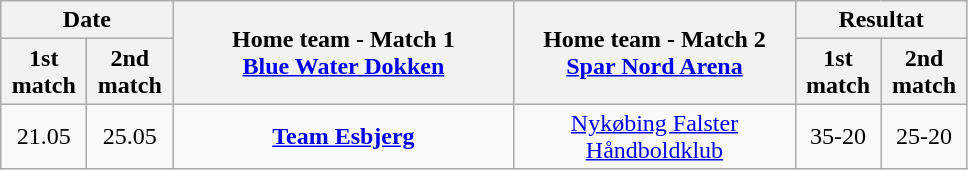<table class="wikitable" style="text-align:center; margin-left:1em;">
<tr>
<th colspan="2">Date</th>
<th rowspan="2" style="width:220px;">Home team - Match 1<br><strong><a href='#'>Blue Water Dokken</a></strong></th>
<th rowspan="2" style="width:180px;">Home team - Match 2<br><strong><a href='#'>Spar Nord Arena</a></strong></th>
<th colspan="2">Resultat</th>
</tr>
<tr>
<th style="width:50px;">1st match</th>
<th style="width:50px;">2nd match</th>
<th style="width:50px;">1st match</th>
<th style="width:50px;">2nd match</th>
</tr>
<tr>
<td>21.05</td>
<td>25.05</td>
<td><strong><a href='#'>Team Esbjerg</a></strong></td>
<td><a href='#'>Nykøbing Falster Håndboldklub</a></td>
<td>35-20</td>
<td>25-20</td>
</tr>
</table>
